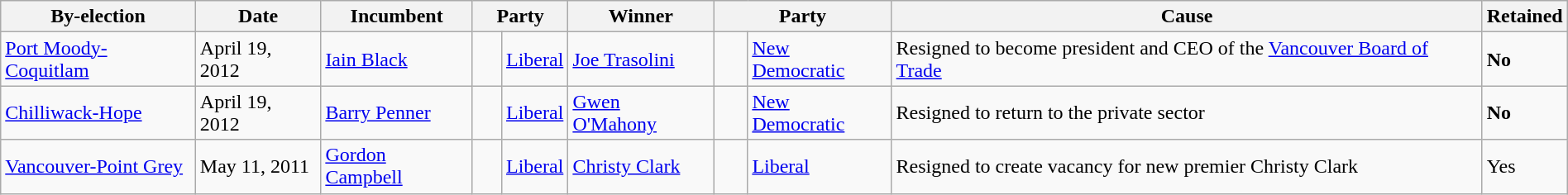<table class=wikitable style="width:100%">
<tr>
<th>By-election</th>
<th>Date</th>
<th>Incumbent</th>
<th colspan=2>Party</th>
<th>Winner</th>
<th colspan=2>Party</th>
<th>Cause</th>
<th>Retained</th>
</tr>
<tr>
<td><a href='#'>Port Moody-Coquitlam</a></td>
<td>April 19, 2012</td>
<td><a href='#'>Iain Black</a></td>
<td>   </td>
<td><a href='#'>Liberal</a></td>
<td><a href='#'>Joe Trasolini</a></td>
<td>    </td>
<td><a href='#'>New Democratic</a></td>
<td>Resigned to become president and CEO of the <a href='#'>Vancouver Board of Trade</a></td>
<td><strong>No</strong></td>
</tr>
<tr>
<td><a href='#'>Chilliwack-Hope</a></td>
<td>April 19, 2012</td>
<td><a href='#'>Barry Penner</a></td>
<td>   </td>
<td><a href='#'>Liberal</a></td>
<td><a href='#'>Gwen O'Mahony</a></td>
<td>    </td>
<td><a href='#'>New Democratic</a></td>
<td>Resigned to return to the private sector</td>
<td><strong>No</strong></td>
</tr>
<tr>
<td><a href='#'>Vancouver-Point Grey</a></td>
<td>May 11, 2011</td>
<td><a href='#'>Gordon Campbell</a></td>
<td>    </td>
<td><a href='#'>Liberal</a></td>
<td><a href='#'>Christy Clark</a></td>
<td>     </td>
<td><a href='#'>Liberal</a></td>
<td>Resigned to create vacancy for new premier Christy Clark</td>
<td>Yes</td>
</tr>
</table>
